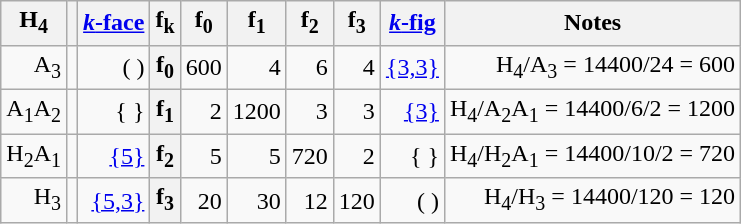<table class=wikitable>
<tr>
<th>H<sub>4</sub></th>
<th></th>
<th><a href='#'><em>k</em>-face</a></th>
<th>f<sub>k</sub></th>
<th>f<sub>0</sub></th>
<th>f<sub>1</sub></th>
<th>f<sub>2</sub></th>
<th>f<sub>3</sub></th>
<th><a href='#'><em>k</em>-fig</a></th>
<th>Notes</th>
</tr>
<tr align=right>
<td>A<sub>3</sub></td>
<td></td>
<td>( )</td>
<th>f<sub>0</sub></th>
<td>600</td>
<td>4</td>
<td>6</td>
<td>4</td>
<td><a href='#'>{3,3}</a></td>
<td>H<sub>4</sub>/A<sub>3</sub> = 14400/24 = 600</td>
</tr>
<tr align=right>
<td>A<sub>1</sub>A<sub>2</sub></td>
<td></td>
<td>{ }</td>
<th>f<sub>1</sub></th>
<td>2</td>
<td>1200</td>
<td>3</td>
<td>3</td>
<td><a href='#'>{3}</a></td>
<td>H<sub>4</sub>/A<sub>2</sub>A<sub>1</sub> = 14400/6/2 = 1200</td>
</tr>
<tr align=right>
<td>H<sub>2</sub>A<sub>1</sub></td>
<td></td>
<td><a href='#'>{5}</a></td>
<th>f<sub>2</sub></th>
<td>5</td>
<td>5</td>
<td>720</td>
<td>2</td>
<td>{ }</td>
<td>H<sub>4</sub>/H<sub>2</sub>A<sub>1</sub> = 14400/10/2 = 720</td>
</tr>
<tr align=right>
<td>H<sub>3</sub></td>
<td></td>
<td><a href='#'>{5,3}</a></td>
<th>f<sub>3</sub></th>
<td>20</td>
<td>30</td>
<td>12</td>
<td>120</td>
<td>( )</td>
<td>H<sub>4</sub>/H<sub>3</sub> = 14400/120 = 120</td>
</tr>
</table>
